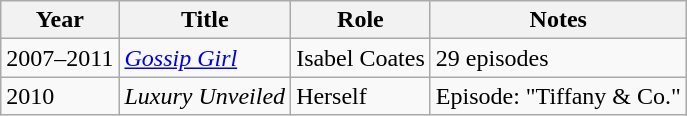<table class="wikitable">
<tr>
<th>Year</th>
<th>Title</th>
<th>Role</th>
<th>Notes</th>
</tr>
<tr>
<td>2007–2011</td>
<td><em><a href='#'>Gossip Girl</a></em></td>
<td>Isabel Coates</td>
<td>29 episodes</td>
</tr>
<tr>
<td>2010</td>
<td><em>Luxury Unveiled</em></td>
<td>Herself</td>
<td>Episode: "Tiffany & Co."</td>
</tr>
</table>
